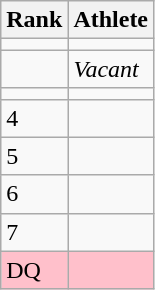<table class="wikitable" style="text-align:left">
<tr>
<th>Rank</th>
<th>Athlete</th>
</tr>
<tr>
<td></td>
<td></td>
</tr>
<tr>
<td></td>
<td><em>Vacant</em></td>
</tr>
<tr>
<td></td>
<td></td>
</tr>
<tr>
<td>4</td>
<td></td>
</tr>
<tr>
<td>5</td>
<td></td>
</tr>
<tr>
<td>6</td>
<td></td>
</tr>
<tr>
<td>7</td>
<td></td>
</tr>
<tr bgcolor=pink>
<td>DQ</td>
<td></td>
</tr>
</table>
